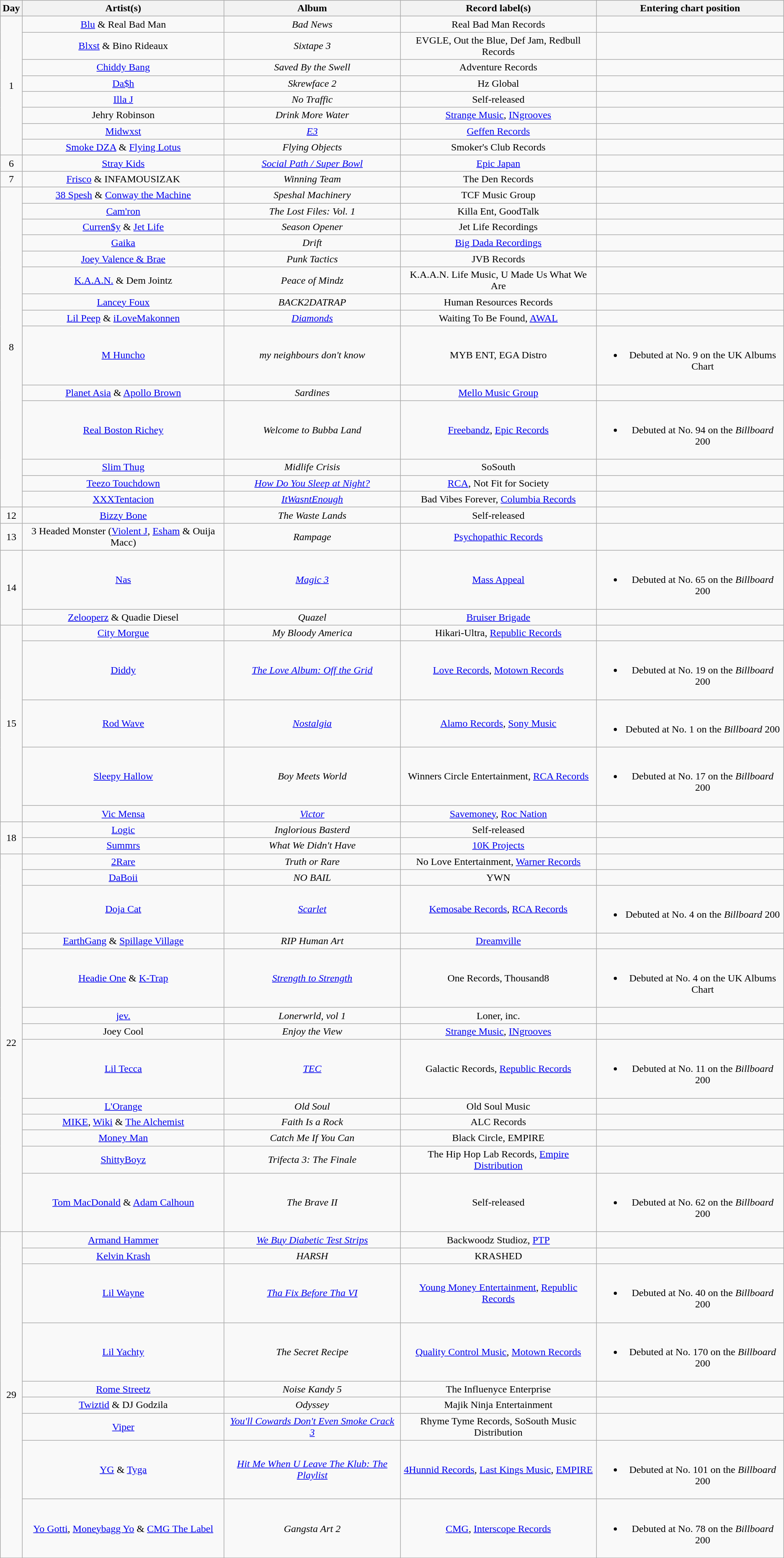<table class="wikitable" style="text-align:center;">
<tr>
<th scope="col">Day</th>
<th scope="col">Artist(s)</th>
<th scope="col">Album</th>
<th scope="col">Record label(s)</th>
<th scope="col">Entering chart position</th>
</tr>
<tr>
<td rowspan="8">1</td>
<td><a href='#'>Blu</a> & Real Bad Man</td>
<td><em>Bad News</em></td>
<td>Real Bad Man Records</td>
<td></td>
</tr>
<tr>
<td><a href='#'>Blxst</a> & Bino Rideaux</td>
<td><em>Sixtape 3</em></td>
<td>EVGLE, Out the Blue, Def Jam, Redbull Records</td>
<td></td>
</tr>
<tr>
<td><a href='#'>Chiddy Bang</a></td>
<td><em>Saved By the Swell</em></td>
<td>Adventure Records</td>
<td></td>
</tr>
<tr>
<td><a href='#'>Da$h</a></td>
<td><em>Skrewface 2</em></td>
<td>Hz Global</td>
<td></td>
</tr>
<tr>
<td><a href='#'>Illa J</a></td>
<td><em>No Traffic</em></td>
<td>Self-released</td>
<td></td>
</tr>
<tr>
<td>Jehry Robinson</td>
<td><em>Drink More Water</em></td>
<td><a href='#'>Strange Music</a>, <a href='#'>INgrooves</a></td>
<td></td>
</tr>
<tr>
<td><a href='#'>Midwxst</a></td>
<td><em><a href='#'>E3</a></em></td>
<td><a href='#'>Geffen Records</a></td>
<td></td>
</tr>
<tr>
<td><a href='#'>Smoke DZA</a> & <a href='#'>Flying Lotus</a></td>
<td><em>Flying Objects</em></td>
<td>Smoker's Club Records</td>
<td></td>
</tr>
<tr>
<td>6</td>
<td><a href='#'>Stray Kids</a></td>
<td><em><a href='#'>Social Path / Super Bowl</a></em></td>
<td><a href='#'>Epic Japan</a></td>
<td></td>
</tr>
<tr>
<td>7</td>
<td><a href='#'>Frisco</a> & INFAMOUSIZAK</td>
<td><em>Winning Team</em></td>
<td>The Den Records</td>
<td></td>
</tr>
<tr>
<td rowspan="14">8</td>
<td><a href='#'>38 Spesh</a> & <a href='#'>Conway the Machine</a></td>
<td><em>Speshal Machinery</em></td>
<td>TCF Music Group</td>
<td></td>
</tr>
<tr>
<td><a href='#'>Cam'ron</a></td>
<td><em>The Lost Files: Vol. 1</em></td>
<td>Killa Ent, GoodTalk</td>
<td></td>
</tr>
<tr>
<td><a href='#'>Curren$y</a> & <a href='#'>Jet Life</a></td>
<td><em>Season Opener</em></td>
<td>Jet Life Recordings</td>
<td></td>
</tr>
<tr>
<td><a href='#'>Gaika</a></td>
<td><em>Drift</em></td>
<td><a href='#'>Big Dada Recordings</a></td>
<td></td>
</tr>
<tr>
<td><a href='#'>Joey Valence & Brae</a></td>
<td><em>Punk Tactics</em></td>
<td>JVB Records</td>
<td></td>
</tr>
<tr>
<td><a href='#'>K.A.A.N.</a> & Dem Jointz</td>
<td><em>Peace of Mindz</em></td>
<td>K.A.A.N. Life Music, U Made Us What We Are</td>
<td></td>
</tr>
<tr>
<td><a href='#'>Lancey Foux</a></td>
<td><em>BACK2DATRAP</em></td>
<td>Human Resources Records</td>
<td></td>
</tr>
<tr>
<td><a href='#'>Lil Peep</a> & <a href='#'>iLoveMakonnen</a></td>
<td><em><a href='#'>Diamonds</a></em></td>
<td>Waiting To Be Found, <a href='#'>AWAL</a></td>
<td></td>
</tr>
<tr>
<td><a href='#'>M Huncho</a></td>
<td><em>my neighbours don't know</em></td>
<td>MYB ENT, EGA Distro</td>
<td><br><ul><li>Debuted at No. 9 on the UK Albums Chart</li></ul></td>
</tr>
<tr>
<td><a href='#'>Planet Asia</a> & <a href='#'>Apollo Brown</a></td>
<td><em>Sardines</em></td>
<td><a href='#'>Mello Music Group</a></td>
<td></td>
</tr>
<tr>
<td><a href='#'>Real Boston Richey</a></td>
<td><em>Welcome to Bubba Land</em></td>
<td><a href='#'>Freebandz</a>, <a href='#'>Epic Records</a></td>
<td><br><ul><li>Debuted at No. 94 on the <em>Billboard</em> 200</li></ul></td>
</tr>
<tr>
<td><a href='#'>Slim Thug</a></td>
<td><em>Midlife Crisis</em></td>
<td>SoSouth</td>
<td></td>
</tr>
<tr>
<td><a href='#'>Teezo Touchdown</a></td>
<td><em><a href='#'>How Do You Sleep at Night?</a></em></td>
<td><a href='#'>RCA</a>, Not Fit for Society</td>
<td></td>
</tr>
<tr>
<td><a href='#'>XXXTentacion</a></td>
<td><em><a href='#'>ItWasntEnough</a></em> </td>
<td>Bad Vibes Forever, <a href='#'>Columbia Records</a></td>
<td></td>
</tr>
<tr>
<td>12</td>
<td><a href='#'>Bizzy Bone</a></td>
<td><em>The Waste Lands</em></td>
<td>Self-released</td>
<td></td>
</tr>
<tr>
<td>13</td>
<td>3 Headed Monster (<a href='#'>Violent J</a>, <a href='#'>Esham</a> & Ouija Macc)</td>
<td><em>Rampage</em></td>
<td><a href='#'>Psychopathic Records</a></td>
<td></td>
</tr>
<tr>
<td rowspan="2">14</td>
<td><a href='#'>Nas</a></td>
<td><em><a href='#'>Magic 3</a></em></td>
<td><a href='#'>Mass Appeal</a></td>
<td><br><ul><li>Debuted at No. 65 on the <em>Billboard</em> 200</li></ul></td>
</tr>
<tr>
<td><a href='#'>Zelooperz</a> & Quadie Diesel</td>
<td><em>Quazel</em></td>
<td><a href='#'>Bruiser Brigade</a></td>
<td></td>
</tr>
<tr>
<td rowspan="5">15</td>
<td><a href='#'>City Morgue</a></td>
<td><em>My Bloody America</em></td>
<td>Hikari-Ultra, <a href='#'>Republic Records</a></td>
<td></td>
</tr>
<tr>
<td><a href='#'>Diddy</a></td>
<td><em><a href='#'>The Love Album: Off the Grid</a></em></td>
<td><a href='#'>Love Records</a>, <a href='#'>Motown Records</a></td>
<td><br><ul><li>Debuted at No. 19 on the <em>Billboard</em> 200</li></ul></td>
</tr>
<tr>
<td><a href='#'>Rod Wave</a></td>
<td><em><a href='#'>Nostalgia</a></em></td>
<td><a href='#'>Alamo Records</a>, <a href='#'>Sony Music</a></td>
<td><br><ul><li>Debuted at No. 1 on the <em>Billboard</em> 200</li></ul></td>
</tr>
<tr>
<td><a href='#'>Sleepy Hallow</a></td>
<td><em>Boy Meets World</em></td>
<td>Winners Circle Entertainment, <a href='#'>RCA Records</a></td>
<td><br><ul><li>Debuted at No. 17 on the <em>Billboard</em> 200</li></ul></td>
</tr>
<tr>
<td><a href='#'>Vic Mensa</a></td>
<td><em><a href='#'>Victor</a></em></td>
<td><a href='#'>Savemoney</a>, <a href='#'>Roc Nation</a></td>
<td></td>
</tr>
<tr>
<td rowspan="2">18</td>
<td><a href='#'>Logic</a></td>
<td><em>Inglorious Basterd</em></td>
<td>Self-released</td>
<td></td>
</tr>
<tr>
<td><a href='#'>Summrs</a></td>
<td><em>What We Didn't Have</em></td>
<td><a href='#'>10K Projects</a></td>
<td></td>
</tr>
<tr>
<td rowspan="13">22</td>
<td><a href='#'>2Rare</a></td>
<td><em>Truth or Rare</em></td>
<td>No Love Entertainment, <a href='#'>Warner Records</a></td>
<td></td>
</tr>
<tr>
<td><a href='#'>DaBoii</a></td>
<td><em>NO BAIL</em></td>
<td>YWN</td>
<td></td>
</tr>
<tr>
<td><a href='#'>Doja Cat</a></td>
<td><em><a href='#'>Scarlet</a></em></td>
<td><a href='#'>Kemosabe Records</a>, <a href='#'>RCA Records</a></td>
<td><br><ul><li>Debuted at No. 4 on the <em>Billboard</em> 200</li></ul></td>
</tr>
<tr>
<td><a href='#'>EarthGang</a> & <a href='#'>Spillage Village</a></td>
<td><em>RIP Human Art</em></td>
<td><a href='#'>Dreamville</a></td>
<td></td>
</tr>
<tr>
<td><a href='#'>Headie One</a> & <a href='#'>K-Trap</a></td>
<td><em><a href='#'>Strength to Strength</a></em></td>
<td>One Records, Thousand8</td>
<td><br><ul><li>Debuted at No. 4 on the UK Albums Chart</li></ul></td>
</tr>
<tr>
<td><a href='#'>jev.</a></td>
<td><em>Lonerwrld, vol 1</em></td>
<td>Loner, inc.</td>
<td></td>
</tr>
<tr>
<td>Joey Cool</td>
<td><em>Enjoy the View</em></td>
<td><a href='#'>Strange Music</a>, <a href='#'>INgrooves</a></td>
<td></td>
</tr>
<tr>
<td><a href='#'>Lil Tecca</a></td>
<td><em><a href='#'>TEC</a></em></td>
<td>Galactic Records, <a href='#'>Republic Records</a></td>
<td><br><ul><li>Debuted at No. 11 on the <em>Billboard</em> 200</li></ul></td>
</tr>
<tr>
<td><a href='#'>L'Orange</a></td>
<td><em>Old Soul</em> </td>
<td>Old Soul Music</td>
<td></td>
</tr>
<tr>
<td><a href='#'>MIKE</a>, <a href='#'>Wiki</a> & <a href='#'>The Alchemist</a></td>
<td><em>Faith Is a Rock</em></td>
<td>ALC Records</td>
<td></td>
</tr>
<tr>
<td><a href='#'>Money Man</a></td>
<td><em>Catch Me If You Can</em></td>
<td>Black Circle, EMPIRE</td>
<td></td>
</tr>
<tr>
<td><a href='#'>ShittyBoyz</a></td>
<td><em>Trifecta 3: The Finale</em></td>
<td>The Hip Hop Lab Records, <a href='#'>Empire Distribution</a></td>
<td></td>
</tr>
<tr>
<td><a href='#'>Tom MacDonald</a> & <a href='#'>Adam Calhoun</a></td>
<td><em>The Brave II</em></td>
<td>Self-released</td>
<td><br><ul><li>Debuted at No. 62 on the <em>Billboard</em> 200</li></ul></td>
</tr>
<tr>
<td rowspan="9">29</td>
<td><a href='#'>Armand Hammer</a></td>
<td><em><a href='#'>We Buy Diabetic Test Strips</a></em></td>
<td>Backwoodz Studioz, <a href='#'>PTP</a></td>
<td></td>
</tr>
<tr>
<td><a href='#'>Kelvin Krash</a></td>
<td><em>HARSH</em></td>
<td>KRASHED</td>
<td></td>
</tr>
<tr>
<td><a href='#'>Lil Wayne</a></td>
<td><em><a href='#'>Tha Fix Before Tha VI</a></em></td>
<td><a href='#'>Young Money Entertainment</a>, <a href='#'>Republic Records</a></td>
<td><br><ul><li>Debuted at No. 40 on the <em>Billboard</em> 200</li></ul></td>
</tr>
<tr>
<td><a href='#'>Lil Yachty</a></td>
<td><em>The Secret Recipe</em></td>
<td><a href='#'>Quality Control Music</a>, <a href='#'>Motown Records</a></td>
<td><br><ul><li>Debuted at No. 170 on the <em>Billboard</em> 200</li></ul></td>
</tr>
<tr>
<td><a href='#'>Rome Streetz</a></td>
<td><em>Noise Kandy 5</em></td>
<td>The Influenyce Enterprise</td>
<td></td>
</tr>
<tr>
<td><a href='#'>Twiztid</a> & DJ Godzila</td>
<td><em>Odyssey</em></td>
<td>Majik Ninja Entertainment</td>
<td></td>
</tr>
<tr>
<td><a href='#'>Viper</a></td>
<td><em><a href='#'>You'll Cowards Don't Even Smoke Crack 3</a></em></td>
<td>Rhyme Tyme Records, SoSouth Music Distribution</td>
<td></td>
</tr>
<tr>
<td><a href='#'>YG</a> & <a href='#'>Tyga</a></td>
<td><em><a href='#'>Hit Me When U Leave The Klub: The Playlist</a></em></td>
<td><a href='#'>4Hunnid Records</a>, <a href='#'>Last Kings Music</a>, <a href='#'>EMPIRE</a></td>
<td><br><ul><li>Debuted at No. 101 on the <em>Billboard</em> 200</li></ul></td>
</tr>
<tr>
<td><a href='#'>Yo Gotti</a>, <a href='#'>Moneybagg Yo</a> & <a href='#'>CMG The Label</a></td>
<td><em>Gangsta Art 2</em></td>
<td><a href='#'>CMG</a>, <a href='#'>Interscope Records</a></td>
<td><br><ul><li>Debuted at No. 78 on the <em>Billboard</em> 200</li></ul></td>
</tr>
<tr>
</tr>
</table>
